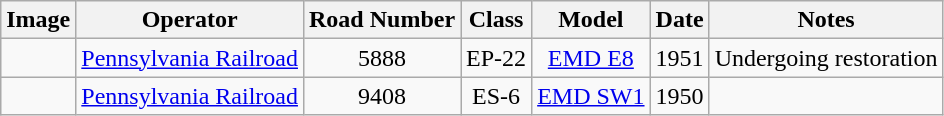<table class="wikitable" style=text-align:center>
<tr>
<th>Image</th>
<th>Operator</th>
<th>Road Number</th>
<th>Class</th>
<th>Model</th>
<th>Date</th>
<th>Notes</th>
</tr>
<tr>
<td></td>
<td><a href='#'>Pennsylvania Railroad</a></td>
<td>5888</td>
<td>EP-22</td>
<td><a href='#'>EMD E8</a></td>
<td>1951</td>
<td align=left>Undergoing restoration</td>
</tr>
<tr>
<td></td>
<td><a href='#'>Pennsylvania Railroad</a></td>
<td>9408</td>
<td>ES-6</td>
<td><a href='#'>EMD SW1</a></td>
<td>1950</td>
<td align=left></td>
</tr>
</table>
